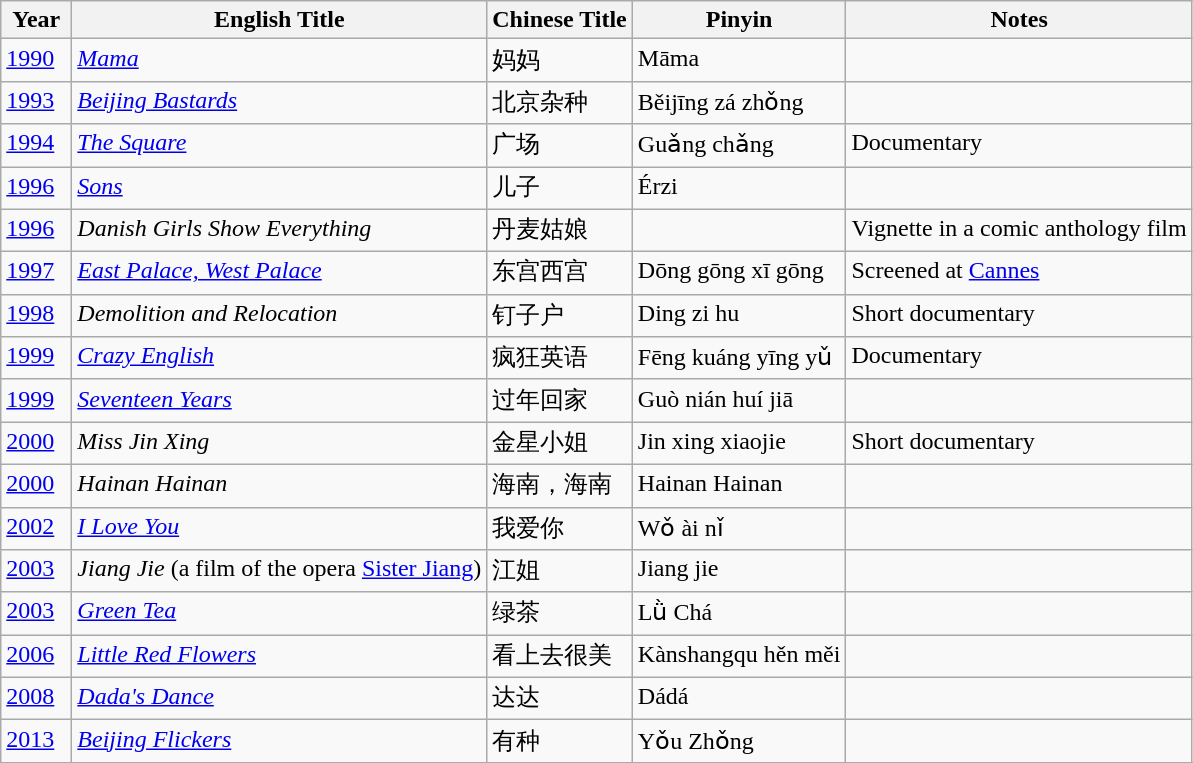<table class="wikitable">
<tr>
<th align="left" valign="top" width="40">Year</th>
<th align="left" valign="top">English Title</th>
<th align="left" valign="top">Chinese Title</th>
<th align="left" valign="top">Pinyin</th>
<th align="left" valign="top">Notes</th>
</tr>
<tr>
<td align="left" valign="top"><a href='#'>1990</a></td>
<td align="left" valign="top"><em><a href='#'>Mama</a></em></td>
<td align="left" valign="top">妈妈</td>
<td align="left" valign="top">Māma</td>
<td align="left" valign="top"></td>
</tr>
<tr>
<td align="left" valign="top"><a href='#'>1993</a></td>
<td align="left" valign="top"><em><a href='#'>Beijing Bastards</a></em></td>
<td align="left" valign="top">北京杂种</td>
<td align="left" valign="top">Běijīng zá zhǒng</td>
<td align="left" valign="top"></td>
</tr>
<tr>
<td align="left" valign="top"><a href='#'>1994</a></td>
<td align="left" valign="top"><em><a href='#'>The Square</a></em></td>
<td align="left" valign="top">广场</td>
<td align="left" valign="top">Guǎng chǎng</td>
<td align="left" valign="top">Documentary</td>
</tr>
<tr>
<td align="left" valign="top"><a href='#'>1996</a></td>
<td align="left" valign="top"><em><a href='#'>Sons</a></em></td>
<td align="left" valign="top">儿子</td>
<td align="left" valign="top">Érzi</td>
<td align="left" valign="top"></td>
</tr>
<tr>
<td align="left" valign="top"><a href='#'>1996</a></td>
<td align="left" valign="top"><em>Danish Girls Show Everything</em></td>
<td align="left" valign="top">丹麦姑娘</td>
<td align="left" valign="top"></td>
<td align="left" valign="top">Vignette in a comic anthology film</td>
</tr>
<tr>
<td align="left" valign="top"><a href='#'>1997</a></td>
<td align="left" valign="top"><em><a href='#'>East Palace, West Palace</a></em></td>
<td align="left" valign="top">东宫西宫</td>
<td align="left" valign="top">Dōng gōng xī gōng</td>
<td align="left" valign="top">Screened at <a href='#'>Cannes</a></td>
</tr>
<tr>
<td align="left" valign="top"><a href='#'>1998</a></td>
<td align="left" valign="top"><em>Demolition and Relocation</em></td>
<td align="left" valign="top">钉子户</td>
<td align="left" valign="top">Ding zi hu</td>
<td align="left" valign="top">Short documentary</td>
</tr>
<tr>
<td align="left" valign="top"><a href='#'>1999</a></td>
<td align="left" valign="top"><em><a href='#'>Crazy English</a></em></td>
<td align="left" valign="top">疯狂英语</td>
<td align="left" valign="top">Fēng kuáng yīng yǔ</td>
<td align="left" valign="top">Documentary</td>
</tr>
<tr>
<td align="left" valign="top"><a href='#'>1999</a></td>
<td align="left" valign="top"><em><a href='#'>Seventeen Years</a></em></td>
<td align="left" valign="top">过年回家</td>
<td align="left" valign="top">Guò nián huí jiā</td>
<td align="left" valign="top"></td>
</tr>
<tr>
<td align="left" valign="top"><a href='#'>2000</a></td>
<td align="left" valign="top"><em>Miss Jin Xing</em></td>
<td align="left" valign="top">金星小姐</td>
<td align="left" valign="top">Jin xing xiaojie</td>
<td align="left" valign="top">Short documentary</td>
</tr>
<tr>
<td align="left" valign="top"><a href='#'>2000</a></td>
<td align="left" valign="top"><em>Hainan Hainan</em></td>
<td align="left" valign="top">海南，海南</td>
<td align="left" valign="top">Hainan Hainan</td>
<td align="left" valign="top"></td>
</tr>
<tr>
<td align="left" valign="top"><a href='#'>2002</a></td>
<td align="left" valign="top"><em><a href='#'>I Love You</a></em></td>
<td align="left" valign="top">我爱你</td>
<td align="left" valign="top">Wǒ ài nǐ</td>
<td align="left" valign="top"></td>
</tr>
<tr>
<td align="left" valign="top"><a href='#'>2003</a></td>
<td align="left" valign="top"><em>Jiang Jie</em> (a film of the opera <a href='#'>Sister Jiang</a>)</td>
<td align="left" valign="top">江姐</td>
<td align="left" valign="top">Jiang jie</td>
<td align="left" valign="top"></td>
</tr>
<tr>
<td align="left" valign="top"><a href='#'>2003</a></td>
<td align="left" valign="top"><em><a href='#'>Green Tea</a></em></td>
<td align="left" valign="top">绿茶</td>
<td align="left" valign="top">Lǜ Chá</td>
<td align="left" valign="top"></td>
</tr>
<tr>
<td align="left" valign="top"><a href='#'>2006</a></td>
<td align="left" valign="top"><em><a href='#'>Little Red Flowers</a></em></td>
<td align="left" valign="top">看上去很美</td>
<td align="left" valign="top">Kànshangqu hěn měi</td>
<td align="left" valign="top"></td>
</tr>
<tr>
<td align="left" valign="top"><a href='#'>2008</a></td>
<td align="left" valign="top"><em><a href='#'>Dada's Dance</a></em></td>
<td align="left" valign="top">达达</td>
<td align="left" valign="top">Dádá</td>
<td align="left" valign="top"></td>
</tr>
<tr>
<td align="left" valign="top"><a href='#'>2013</a></td>
<td align="left" valign="top"><em><a href='#'>Beijing Flickers</a></em></td>
<td align="left" valign="top">有种</td>
<td align="left" valign="top">Yǒu Zhǒng</td>
<td align="left" valign="top"></td>
</tr>
<tr>
</tr>
</table>
